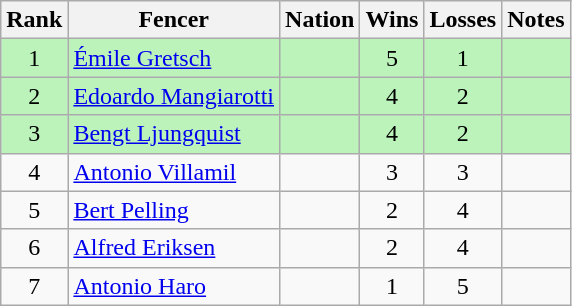<table class="wikitable sortable" style="text-align: center;">
<tr>
<th>Rank</th>
<th>Fencer</th>
<th>Nation</th>
<th>Wins</th>
<th>Losses</th>
<th>Notes</th>
</tr>
<tr style="background:#bbf3bb;">
<td>1</td>
<td align=left><a href='#'>Émile Gretsch</a></td>
<td align=left></td>
<td>5</td>
<td>1</td>
<td></td>
</tr>
<tr style="background:#bbf3bb;">
<td>2</td>
<td align=left><a href='#'>Edoardo Mangiarotti</a></td>
<td align=left></td>
<td>4</td>
<td>2</td>
<td></td>
</tr>
<tr style="background:#bbf3bb;">
<td>3</td>
<td align=left><a href='#'>Bengt Ljungquist</a></td>
<td align=left></td>
<td>4</td>
<td>2</td>
<td></td>
</tr>
<tr>
<td>4</td>
<td align=left><a href='#'>Antonio Villamil</a></td>
<td align=left></td>
<td>3</td>
<td>3</td>
<td></td>
</tr>
<tr>
<td>5</td>
<td align=left><a href='#'>Bert Pelling</a></td>
<td align=left></td>
<td>2</td>
<td>4</td>
<td></td>
</tr>
<tr>
<td>6</td>
<td align=left><a href='#'>Alfred Eriksen</a></td>
<td align=left></td>
<td>2</td>
<td>4</td>
<td></td>
</tr>
<tr>
<td>7</td>
<td align=left><a href='#'>Antonio Haro</a></td>
<td align=left></td>
<td>1</td>
<td>5</td>
<td></td>
</tr>
</table>
